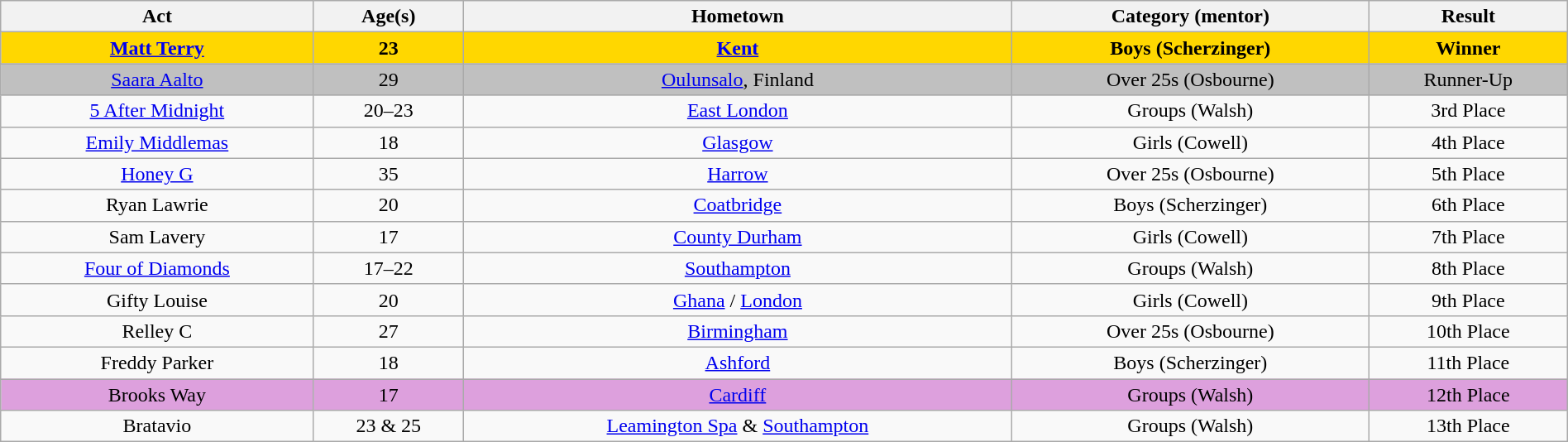<table class="wikitable sortable" style="width:100%; text-align:center;">
<tr>
<th>Act</th>
<th>Age(s)</th>
<th>Hometown</th>
<th>Category (mentor)</th>
<th>Result</th>
</tr>
<tr bgcolor=gold>
<td><strong><a href='#'>Matt Terry</a></strong></td>
<td><strong>23</strong></td>
<td><strong><a href='#'>Kent</a></strong></td>
<td><strong>Boys (Scherzinger)</strong></td>
<td><strong>Winner</strong></td>
</tr>
<tr bgcolor=silver>
<td><a href='#'>Saara Aalto</a></td>
<td>29</td>
<td><a href='#'>Oulunsalo</a>, Finland</td>
<td>Over 25s (Osbourne)</td>
<td>Runner-Up</td>
</tr>
<tr>
<td><a href='#'>5 After Midnight</a></td>
<td>20–23</td>
<td><a href='#'>East London</a></td>
<td>Groups (Walsh)</td>
<td>3rd Place</td>
</tr>
<tr>
<td><a href='#'>Emily Middlemas</a></td>
<td>18</td>
<td><a href='#'>Glasgow</a></td>
<td>Girls (Cowell)</td>
<td>4th Place</td>
</tr>
<tr>
<td><a href='#'>Honey G</a></td>
<td>35</td>
<td><a href='#'>Harrow</a></td>
<td>Over 25s (Osbourne)</td>
<td>5th Place</td>
</tr>
<tr>
<td>Ryan Lawrie</td>
<td>20</td>
<td><a href='#'>Coatbridge</a></td>
<td>Boys (Scherzinger)</td>
<td>6th Place</td>
</tr>
<tr>
<td>Sam Lavery</td>
<td>17</td>
<td><a href='#'>County Durham</a></td>
<td>Girls (Cowell)</td>
<td>7th Place</td>
</tr>
<tr>
<td><a href='#'>Four of Diamonds</a></td>
<td>17–22</td>
<td><a href='#'>Southampton</a></td>
<td>Groups (Walsh)</td>
<td>8th Place</td>
</tr>
<tr>
<td>Gifty Louise</td>
<td>20</td>
<td><a href='#'>Ghana</a> / <a href='#'>London</a></td>
<td>Girls (Cowell)</td>
<td>9th Place</td>
</tr>
<tr>
<td>Relley C</td>
<td>27</td>
<td><a href='#'>Birmingham</a></td>
<td>Over 25s (Osbourne)</td>
<td>10th Place</td>
</tr>
<tr>
<td>Freddy Parker</td>
<td>18</td>
<td><a href='#'>Ashford</a></td>
<td>Boys (Scherzinger)</td>
<td>11th Place</td>
</tr>
<tr bgcolor=#DDA0DD>
<td>Brooks Way</td>
<td>17</td>
<td><a href='#'>Cardiff</a></td>
<td>Groups (Walsh)</td>
<td>12th Place</td>
</tr>
<tr>
<td>Bratavio</td>
<td>23 & 25</td>
<td><a href='#'>Leamington Spa</a> & <a href='#'>Southampton</a></td>
<td>Groups (Walsh)</td>
<td>13th Place</td>
</tr>
</table>
